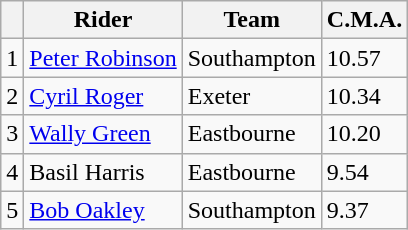<table class=wikitable>
<tr>
<th></th>
<th>Rider</th>
<th>Team</th>
<th>C.M.A.</th>
</tr>
<tr>
<td align="center">1</td>
<td><a href='#'>Peter Robinson</a></td>
<td>Southampton</td>
<td>10.57</td>
</tr>
<tr>
<td align="center">2</td>
<td><a href='#'>Cyril Roger</a></td>
<td>Exeter</td>
<td>10.34</td>
</tr>
<tr>
<td align="center">3</td>
<td><a href='#'>Wally Green</a></td>
<td>Eastbourne</td>
<td>10.20</td>
</tr>
<tr>
<td align="center">4</td>
<td>Basil Harris</td>
<td>Eastbourne</td>
<td>9.54</td>
</tr>
<tr>
<td align="center">5</td>
<td><a href='#'>Bob Oakley</a></td>
<td>Southampton</td>
<td>9.37</td>
</tr>
</table>
